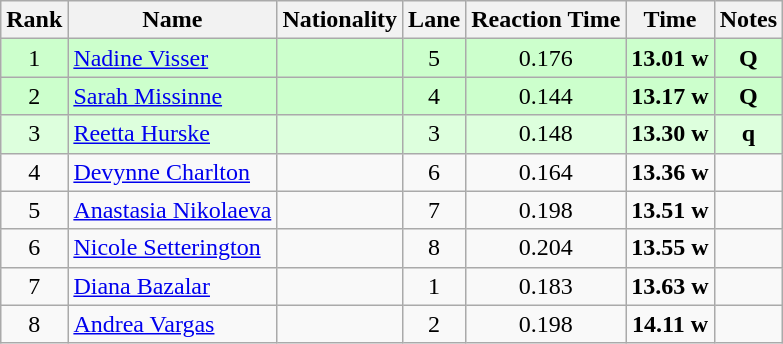<table class="wikitable sortable" style="text-align:center">
<tr>
<th>Rank</th>
<th>Name</th>
<th>Nationality</th>
<th>Lane</th>
<th>Reaction Time</th>
<th>Time</th>
<th>Notes</th>
</tr>
<tr bgcolor=ccffcc>
<td>1</td>
<td align=left><a href='#'>Nadine Visser</a></td>
<td align=left></td>
<td>5</td>
<td>0.176</td>
<td><strong>13.01</strong> <strong>w</strong></td>
<td><strong>Q</strong></td>
</tr>
<tr bgcolor=ccffcc>
<td>2</td>
<td align=left><a href='#'>Sarah Missinne</a></td>
<td align=left></td>
<td>4</td>
<td>0.144</td>
<td><strong>13.17</strong> <strong>w</strong></td>
<td><strong>Q</strong></td>
</tr>
<tr bgcolor=ddffdd>
<td>3</td>
<td align=left><a href='#'>Reetta Hurske</a></td>
<td align=left></td>
<td>3</td>
<td>0.148</td>
<td><strong>13.30</strong> <strong>w</strong></td>
<td><strong>q</strong></td>
</tr>
<tr>
<td>4</td>
<td align=left><a href='#'>Devynne Charlton</a></td>
<td align=left></td>
<td>6</td>
<td>0.164</td>
<td><strong>13.36</strong> <strong>w</strong></td>
<td></td>
</tr>
<tr>
<td>5</td>
<td align=left><a href='#'>Anastasia Nikolaeva</a></td>
<td align=left></td>
<td>7</td>
<td>0.198</td>
<td><strong>13.51</strong> <strong>w</strong></td>
<td></td>
</tr>
<tr>
<td>6</td>
<td align=left><a href='#'>Nicole Setterington</a></td>
<td align=left></td>
<td>8</td>
<td>0.204</td>
<td><strong>13.55</strong> <strong>w</strong></td>
<td></td>
</tr>
<tr>
<td>7</td>
<td align=left><a href='#'>Diana Bazalar</a></td>
<td align=left></td>
<td>1</td>
<td>0.183</td>
<td><strong>13.63</strong> <strong>w</strong></td>
<td></td>
</tr>
<tr>
<td>8</td>
<td align=left><a href='#'>Andrea Vargas</a></td>
<td align=left></td>
<td>2</td>
<td>0.198</td>
<td><strong>14.11</strong> <strong>w</strong></td>
<td></td>
</tr>
</table>
